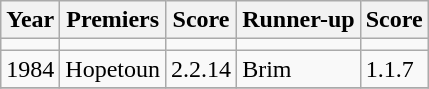<table class="wikitable">
<tr>
<th>Year</th>
<th>Premiers</th>
<th>Score</th>
<th>Runner-up</th>
<th>Score</th>
</tr>
<tr>
<td></td>
<td></td>
<td></td>
<td></td>
<td></td>
</tr>
<tr>
<td>1984</td>
<td>Hopetoun</td>
<td>2.2.14</td>
<td>Brim</td>
<td>1.1.7</td>
</tr>
<tr>
</tr>
</table>
